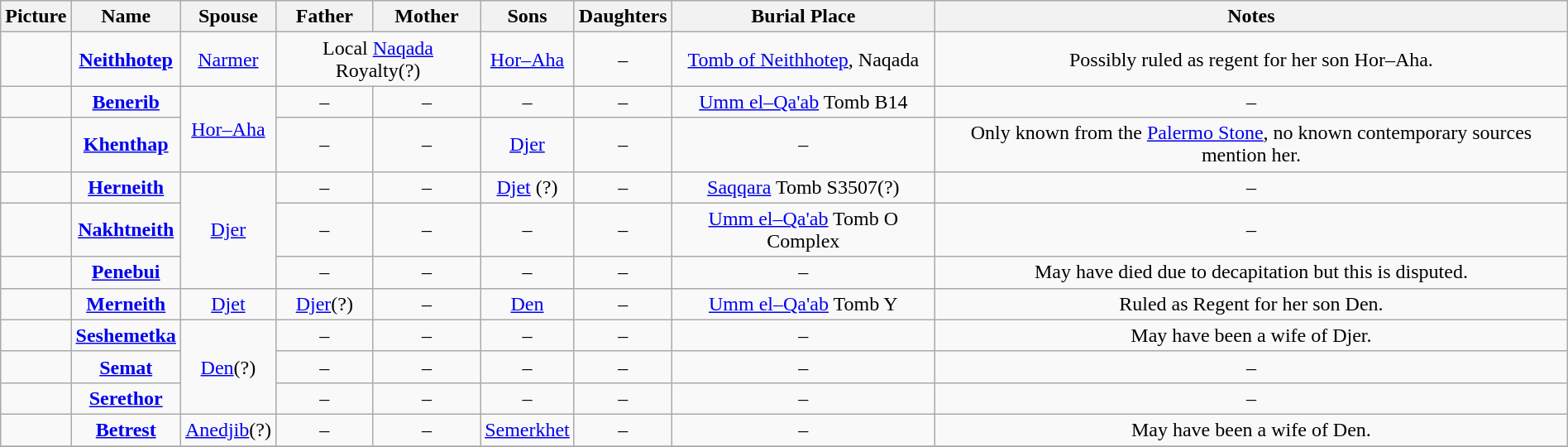<table width=100% class="wikitable" style="text-align:center;">
<tr>
<th>Picture</th>
<th>Name</th>
<th>Spouse</th>
<th>Father</th>
<th>Mother</th>
<th>Sons</th>
<th>Daughters</th>
<th>Burial Place</th>
<th>Notes</th>
</tr>
<tr>
<td></td>
<td><strong><a href='#'>Neithhotep</a></strong></td>
<td><a href='#'>Narmer</a></td>
<td colspan=2>Local <a href='#'>Naqada</a> Royalty(?)</td>
<td><a href='#'>Hor–Aha</a></td>
<td>–</td>
<td><a href='#'>Tomb of Neithhotep</a>, Naqada</td>
<td>Possibly ruled as regent for her son Hor–Aha.</td>
</tr>
<tr>
<td></td>
<td><strong><a href='#'>Benerib</a></strong></td>
<td rowspan="2"><a href='#'>Hor–Aha</a></td>
<td>–</td>
<td>–</td>
<td>–</td>
<td>–</td>
<td><a href='#'>Umm el–Qa'ab</a> Tomb B14</td>
<td>–</td>
</tr>
<tr>
<td></td>
<td><strong><a href='#'>Khenthap</a></strong></td>
<td>–</td>
<td>–</td>
<td><a href='#'>Djer</a></td>
<td>–</td>
<td>–</td>
<td>Only known from the <a href='#'>Palermo Stone</a>, no known contemporary sources mention her.</td>
</tr>
<tr>
<td></td>
<td><strong><a href='#'>Herneith</a></strong></td>
<td rowspan="3"><a href='#'>Djer</a></td>
<td>–</td>
<td>–</td>
<td><a href='#'>Djet</a> (?)</td>
<td>–</td>
<td><a href='#'>Saqqara</a> Tomb S3507(?)</td>
<td>–</td>
</tr>
<tr>
<td></td>
<td><strong><a href='#'>Nakhtneith</a></strong></td>
<td>–</td>
<td>–</td>
<td>–</td>
<td>–</td>
<td><a href='#'>Umm el–Qa'ab</a> Tomb O Complex</td>
<td>–</td>
</tr>
<tr>
<td></td>
<td><strong><a href='#'>Penebui</a></strong></td>
<td>–</td>
<td>–</td>
<td>–</td>
<td>–</td>
<td>–</td>
<td>May have died due to decapitation but this is disputed.</td>
</tr>
<tr>
<td></td>
<td><strong><a href='#'>Merneith</a></strong></td>
<td><a href='#'>Djet</a></td>
<td><a href='#'>Djer</a>(?)</td>
<td>–</td>
<td><a href='#'>Den</a></td>
<td>–</td>
<td><a href='#'>Umm el–Qa'ab</a> Tomb Y</td>
<td>Ruled as Regent for her son Den.</td>
</tr>
<tr>
<td></td>
<td><strong><a href='#'>Seshemetka</a></strong></td>
<td rowspan="3"><a href='#'>Den</a>(?)</td>
<td>–</td>
<td>–</td>
<td>–</td>
<td>–</td>
<td>–</td>
<td>May have been a wife of Djer.</td>
</tr>
<tr>
<td></td>
<td><strong><a href='#'>Semat</a></strong></td>
<td>–</td>
<td>–</td>
<td>–</td>
<td>–</td>
<td>–</td>
<td>–</td>
</tr>
<tr>
<td></td>
<td><strong><a href='#'>Serethor</a></strong></td>
<td>–</td>
<td>–</td>
<td>–</td>
<td>–</td>
<td>–</td>
<td>–</td>
</tr>
<tr>
<td></td>
<td><strong><a href='#'>Betrest</a></strong></td>
<td><a href='#'>Anedjib</a>(?)</td>
<td>–</td>
<td>–</td>
<td><a href='#'>Semerkhet</a></td>
<td>–</td>
<td>–</td>
<td>May have been a wife of Den.</td>
</tr>
<tr>
</tr>
</table>
